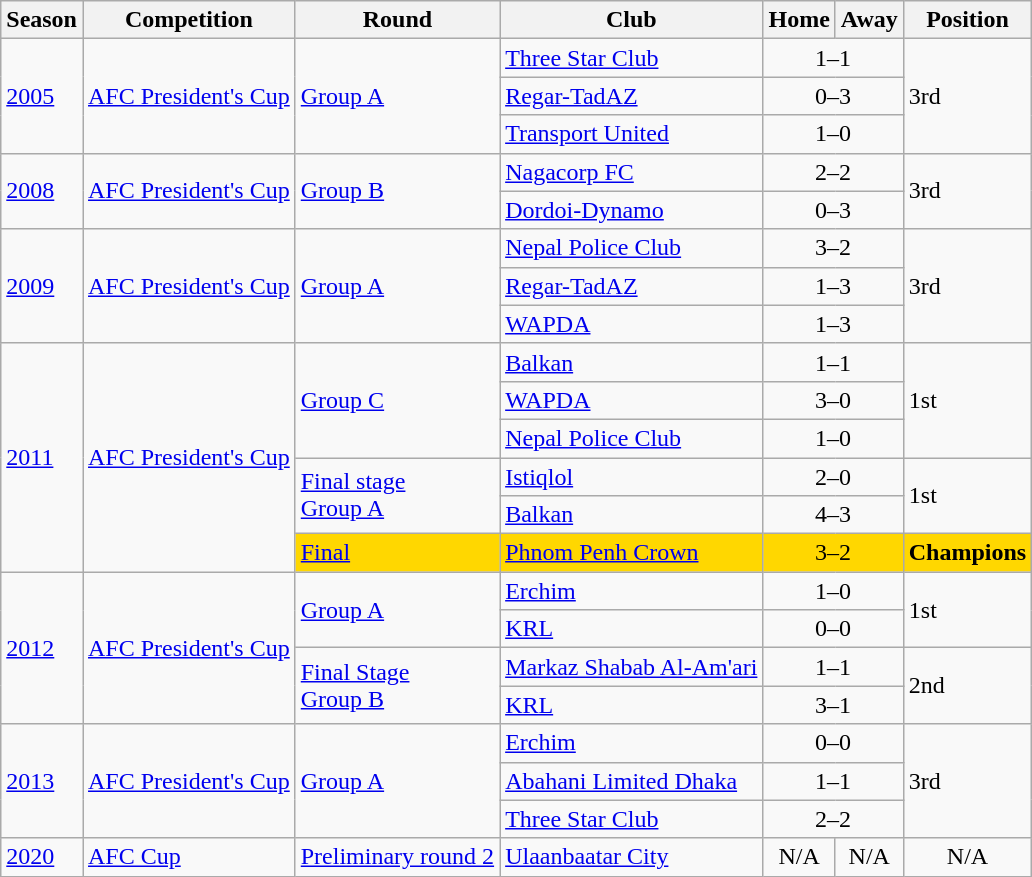<table class="wikitable">
<tr>
<th>Season</th>
<th>Competition</th>
<th>Round</th>
<th>Club</th>
<th>Home</th>
<th>Away</th>
<th>Position</th>
</tr>
<tr>
<td rowspan="3"><a href='#'>2005</a></td>
<td rowspan="3"><a href='#'>AFC President's Cup</a></td>
<td rowspan=3><a href='#'>Group A</a></td>
<td> <a href='#'>Three Star Club</a></td>
<td colspan=2; style="text-align:center;">1–1</td>
<td rowspan=3>3rd</td>
</tr>
<tr>
<td> <a href='#'>Regar-TadAZ</a></td>
<td colspan=2; style="text-align:center;">0–3</td>
</tr>
<tr>
<td> <a href='#'>Transport United</a></td>
<td colspan=2; style="text-align:center;">1–0</td>
</tr>
<tr>
<td rowspan="2"><a href='#'>2008</a></td>
<td rowspan="2"><a href='#'>AFC President's Cup</a></td>
<td rowspan="2"><a href='#'>Group B</a></td>
<td> <a href='#'>Nagacorp FC</a></td>
<td colspan=2; style="text-align:center;">2–2</td>
<td rowspan="2">3rd</td>
</tr>
<tr>
<td> <a href='#'>Dordoi-Dynamo</a></td>
<td colspan=2; style="text-align:center;">0–3</td>
</tr>
<tr>
<td rowspan="3"><a href='#'>2009</a></td>
<td rowspan="3"><a href='#'>AFC President's Cup</a></td>
<td rowspan="3"><a href='#'>Group A</a></td>
<td> <a href='#'>Nepal Police Club</a></td>
<td colspan=2; style="text-align:center;">3–2</td>
<td rowspan="3">3rd</td>
</tr>
<tr>
<td> <a href='#'>Regar-TadAZ</a></td>
<td colspan=2; style="text-align:center;">1–3</td>
</tr>
<tr>
<td> <a href='#'>WAPDA</a></td>
<td colspan=2; style="text-align:center;">1–3</td>
</tr>
<tr>
<td rowspan="6"><a href='#'>2011</a></td>
<td rowspan="6"><a href='#'>AFC President's Cup</a></td>
<td rowspan="3"><a href='#'>Group C</a></td>
<td> <a href='#'>Balkan</a></td>
<td colspan=2; style="text-align:center;">1–1</td>
<td rowspan="3">1st</td>
</tr>
<tr>
<td> <a href='#'>WAPDA</a></td>
<td colspan=2; style="text-align:center;">3–0</td>
</tr>
<tr>
<td> <a href='#'>Nepal Police Club</a></td>
<td colspan=2; style="text-align:center;">1–0</td>
</tr>
<tr>
<td rowspan="2"><a href='#'>Final stage<br>Group A</a></td>
<td> <a href='#'>Istiqlol</a></td>
<td colspan=2; style="text-align:center;">2–0</td>
<td rowspan="2">1st</td>
</tr>
<tr>
<td> <a href='#'>Balkan</a></td>
<td colspan=2; style="text-align:center;">4–3</td>
</tr>
<tr bgcolor=gold>
<td><a href='#'>Final</a></td>
<td> <a href='#'>Phnom Penh Crown</a></td>
<td colspan=2; style="text-align:center;">3–2</td>
<td><strong>Champions</strong></td>
</tr>
<tr>
<td rowspan="4"><a href='#'>2012</a></td>
<td rowspan="4"><a href='#'>AFC President's Cup</a></td>
<td rowspan="2"><a href='#'>Group A</a></td>
<td> <a href='#'>Erchim</a></td>
<td colspan=2; style="text-align:center;">1–0</td>
<td rowspan="2">1st</td>
</tr>
<tr>
<td> <a href='#'>KRL</a></td>
<td colspan=2; style="text-align:center;">0–0</td>
</tr>
<tr>
<td rowspan="2"><a href='#'>Final Stage<br>Group B</a></td>
<td> <a href='#'>Markaz Shabab Al-Am'ari</a></td>
<td colspan=2; style="text-align:center;">1–1</td>
<td rowspan="2">2nd</td>
</tr>
<tr>
<td> <a href='#'>KRL</a></td>
<td colspan=2; style="text-align:center;">3–1</td>
</tr>
<tr>
<td rowspan="3"><a href='#'>2013</a></td>
<td rowspan="3"><a href='#'>AFC President's Cup</a></td>
<td rowspan="3"><a href='#'>Group A</a></td>
<td> <a href='#'>Erchim</a></td>
<td colspan=2; style="text-align:center;">0–0</td>
<td rowspan="3">3rd</td>
</tr>
<tr>
<td> <a href='#'>Abahani Limited Dhaka</a></td>
<td colspan=2; style="text-align:center;">1–1</td>
</tr>
<tr>
<td> <a href='#'>Three Star Club</a></td>
<td colspan=2; style="text-align:center;">2–2</td>
</tr>
<tr>
<td rowspan="1"><a href='#'>2020</a></td>
<td rowspan="1"><a href='#'>AFC Cup</a></td>
<td rowspan="1"><a href='#'>Preliminary round 2</a></td>
<td> <a href='#'>Ulaanbaatar City</a></td>
<td style="text-align:center;">N/A</td>
<td style="text-align:center;">N/A</td>
<td style="text-align:center;">N/A</td>
</tr>
</table>
